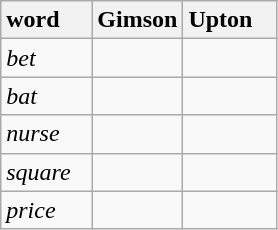<table cellspacing="5" style="margin-left:1.5em;" class="wikitable">
<tr>
<th style="text-align:left; width:33%;">word</th>
<th style="text-align:left; width:33%;">Gimson</th>
<th style="text-align:left;">Upton</th>
</tr>
<tr>
<td><em>bet</em></td>
<td></td>
<td></td>
</tr>
<tr>
<td><em>bat</em></td>
<td></td>
<td></td>
</tr>
<tr>
<td><em>nurse</em></td>
<td></td>
<td></td>
</tr>
<tr>
<td><em>square</em></td>
<td></td>
<td></td>
</tr>
<tr>
<td><em>price</em></td>
<td></td>
<td></td>
</tr>
</table>
